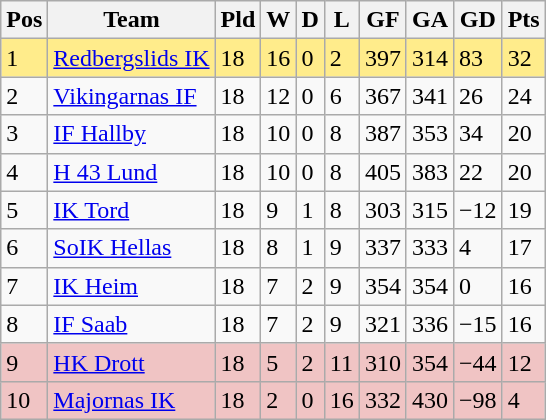<table class="wikitable">
<tr>
<th><span>Pos</span></th>
<th>Team</th>
<th><span>Pld</span></th>
<th><span>W</span></th>
<th><span>D</span></th>
<th><span>L</span></th>
<th><span>GF</span></th>
<th><span>GA</span></th>
<th><span>GD</span></th>
<th><span>Pts</span></th>
</tr>
<tr style="background:#ffec8b">
<td>1</td>
<td><a href='#'>Redbergslids IK</a></td>
<td>18</td>
<td>16</td>
<td>0</td>
<td>2</td>
<td>397</td>
<td>314</td>
<td>83</td>
<td>32</td>
</tr>
<tr>
<td>2</td>
<td><a href='#'>Vikingarnas IF</a></td>
<td>18</td>
<td>12</td>
<td>0</td>
<td>6</td>
<td>367</td>
<td>341</td>
<td>26</td>
<td>24</td>
</tr>
<tr>
<td>3</td>
<td><a href='#'>IF Hallby</a></td>
<td>18</td>
<td>10</td>
<td>0</td>
<td>8</td>
<td>387</td>
<td>353</td>
<td>34</td>
<td>20</td>
</tr>
<tr>
<td>4</td>
<td><a href='#'>H 43 Lund</a></td>
<td>18</td>
<td>10</td>
<td>0</td>
<td>8</td>
<td>405</td>
<td>383</td>
<td>22</td>
<td>20</td>
</tr>
<tr>
<td>5</td>
<td><a href='#'>IK Tord</a></td>
<td>18</td>
<td>9</td>
<td>1</td>
<td>8</td>
<td>303</td>
<td>315</td>
<td>−12</td>
<td>19</td>
</tr>
<tr>
<td>6</td>
<td><a href='#'>SoIK Hellas</a></td>
<td>18</td>
<td>8</td>
<td>1</td>
<td>9</td>
<td>337</td>
<td>333</td>
<td>4</td>
<td>17</td>
</tr>
<tr>
<td>7</td>
<td><a href='#'>IK Heim</a></td>
<td>18</td>
<td>7</td>
<td>2</td>
<td>9</td>
<td>354</td>
<td>354</td>
<td>0</td>
<td>16</td>
</tr>
<tr>
<td>8</td>
<td><a href='#'>IF Saab</a></td>
<td>18</td>
<td>7</td>
<td>2</td>
<td>9</td>
<td>321</td>
<td>336</td>
<td>−15</td>
<td>16</td>
</tr>
<tr align="left" style="background:#f0c4c4;">
<td>9</td>
<td><a href='#'>HK Drott</a></td>
<td>18</td>
<td>5</td>
<td>2</td>
<td>11</td>
<td>310</td>
<td>354</td>
<td>−44</td>
<td>12</td>
</tr>
<tr align="left" style="background:#f0c4c4;">
<td>10</td>
<td><a href='#'>Majornas IK</a></td>
<td>18</td>
<td>2</td>
<td>0</td>
<td>16</td>
<td>332</td>
<td>430</td>
<td>−98</td>
<td>4</td>
</tr>
</table>
